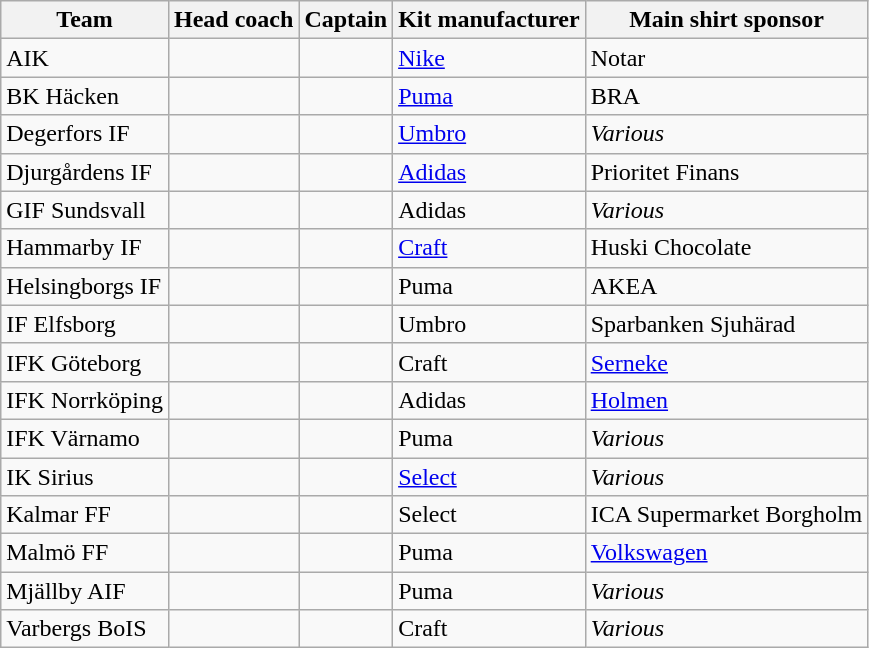<table class="wikitable sortable" style="text-align: left;">
<tr>
<th>Team</th>
<th>Head coach</th>
<th>Captain</th>
<th>Kit manufacturer</th>
<th>Main shirt sponsor</th>
</tr>
<tr>
<td>AIK</td>
<td> </td>
<td> </td>
<td><a href='#'>Nike</a></td>
<td>Notar</td>
</tr>
<tr>
<td>BK Häcken</td>
<td> </td>
<td> </td>
<td><a href='#'>Puma</a></td>
<td>BRA</td>
</tr>
<tr>
<td>Degerfors IF</td>
<td> <br> </td>
<td> </td>
<td><a href='#'>Umbro</a></td>
<td><em>Various</em></td>
</tr>
<tr>
<td>Djurgårdens IF</td>
<td> <br> </td>
<td> </td>
<td><a href='#'>Adidas</a></td>
<td>Prioritet Finans</td>
</tr>
<tr>
<td>GIF Sundsvall</td>
<td> </td>
<td> </td>
<td>Adidas</td>
<td><em>Various</em></td>
</tr>
<tr>
<td>Hammarby IF</td>
<td> </td>
<td> </td>
<td><a href='#'>Craft</a></td>
<td>Huski Chocolate</td>
</tr>
<tr>
<td>Helsingborgs IF</td>
<td> <br> </td>
<td> </td>
<td>Puma</td>
<td>AKEA</td>
</tr>
<tr>
<td>IF Elfsborg</td>
<td> </td>
<td> </td>
<td>Umbro</td>
<td>Sparbanken Sjuhärad</td>
</tr>
<tr>
<td>IFK Göteborg</td>
<td> </td>
<td> </td>
<td>Craft</td>
<td><a href='#'>Serneke</a></td>
</tr>
<tr>
<td>IFK Norrköping</td>
<td> </td>
<td> </td>
<td>Adidas</td>
<td><a href='#'>Holmen</a></td>
</tr>
<tr>
<td>IFK Värnamo</td>
<td> </td>
<td> </td>
<td>Puma</td>
<td><em>Various</em></td>
</tr>
<tr>
<td>IK Sirius</td>
<td> </td>
<td> </td>
<td><a href='#'>Select</a></td>
<td><em>Various</em></td>
</tr>
<tr>
<td>Kalmar FF</td>
<td> </td>
<td> </td>
<td>Select</td>
<td>ICA Supermarket Borgholm</td>
</tr>
<tr>
<td>Malmö FF</td>
<td> </td>
<td> </td>
<td>Puma</td>
<td><a href='#'>Volkswagen</a></td>
</tr>
<tr>
<td>Mjällby AIF</td>
<td> </td>
<td> </td>
<td>Puma</td>
<td><em>Various</em></td>
</tr>
<tr>
<td>Varbergs BoIS</td>
<td> </td>
<td> </td>
<td>Craft</td>
<td><em>Various</em></td>
</tr>
</table>
